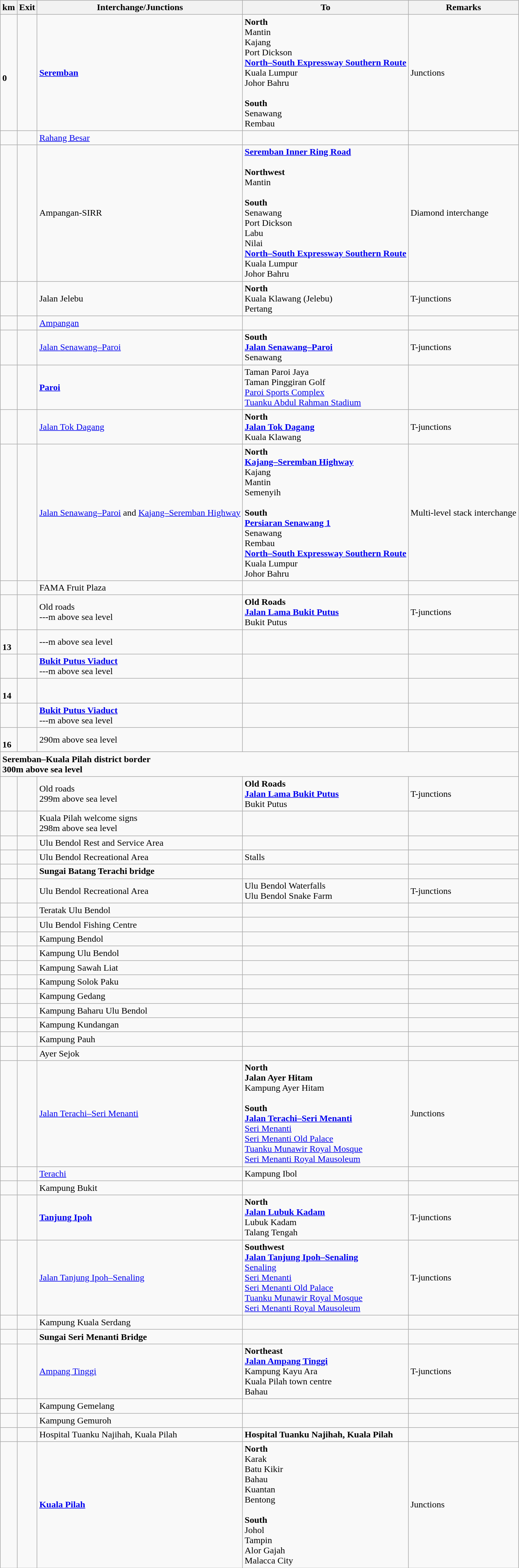<table class="wikitable">
<tr>
<th>km</th>
<th>Exit</th>
<th>Interchange/Junctions</th>
<th>To</th>
<th>Remarks</th>
</tr>
<tr>
<td><br><strong>0</strong></td>
<td></td>
<td><strong><a href='#'>Seremban</a></strong></td>
<td><strong>North</strong><br> Mantin<br> Kajang<br> Port Dickson<br>  <strong><a href='#'>North–South Expressway Southern Route</a></strong><br>Kuala Lumpur<br>Johor Bahru<br><br><strong>South</strong><br> Senawang<br> Rembau</td>
<td>Junctions</td>
</tr>
<tr>
<td></td>
<td></td>
<td><a href='#'>Rahang Besar</a></td>
<td></td>
<td></td>
</tr>
<tr>
<td></td>
<td></td>
<td>Ampangan-SIRR</td>
<td><strong><a href='#'>Seremban Inner Ring Road</a></strong><br><br><strong>Northwest</strong><br> Mantin<br><br><strong>South</strong><br> Senawang<br> Port Dickson<br> Labu<br> Nilai<br>  <strong><a href='#'>North–South Expressway Southern Route</a></strong><br>Kuala Lumpur<br>Johor Bahru</td>
<td>Diamond interchange</td>
</tr>
<tr>
<td></td>
<td></td>
<td>Jalan Jelebu</td>
<td><strong>North</strong><br> Kuala Klawang (Jelebu)<br> Pertang</td>
<td>T-junctions</td>
</tr>
<tr>
<td></td>
<td></td>
<td><a href='#'>Ampangan</a></td>
<td></td>
<td></td>
</tr>
<tr>
<td></td>
<td></td>
<td><a href='#'>Jalan Senawang–Paroi</a></td>
<td><strong>South</strong><br> <strong><a href='#'>Jalan Senawang–Paroi</a></strong><br> Senawang</td>
<td>T-junctions</td>
</tr>
<tr>
<td></td>
<td></td>
<td><strong><a href='#'>Paroi</a></strong></td>
<td>Taman Paroi Jaya<br>Taman Pinggiran Golf<br><a href='#'>Paroi Sports Complex</a><br><a href='#'>Tuanku Abdul Rahman Stadium</a></td>
<td></td>
</tr>
<tr>
<td></td>
<td></td>
<td><a href='#'>Jalan Tok Dagang</a></td>
<td><strong>North</strong><br> <strong><a href='#'>Jalan Tok Dagang</a></strong><br> Kuala Klawang</td>
<td>T-junctions</td>
</tr>
<tr>
<td></td>
<td></td>
<td><a href='#'>Jalan Senawang–Paroi</a> and <a href='#'>Kajang–Seremban Highway</a></td>
<td><strong>North</strong><br> <strong><a href='#'>Kajang–Seremban Highway</a></strong><br>Kajang<br>Mantin<br>Semenyih<br><br><strong>South</strong><br> <strong><a href='#'>Persiaran Senawang 1</a></strong><br> Senawang<br> Rembau<br>  <strong><a href='#'>North–South Expressway Southern Route</a></strong><br>Kuala Lumpur<br>Johor Bahru</td>
<td>Multi-level stack interchange</td>
</tr>
<tr>
<td></td>
<td></td>
<td> FAMA Fruit Plaza</td>
<td>   </td>
<td></td>
</tr>
<tr>
<td></td>
<td></td>
<td>Old roads<br>---m above sea level</td>
<td><strong>Old Roads</strong><br> <strong><a href='#'>Jalan Lama Bukit Putus</a></strong><br>Bukit Putus</td>
<td>T-junctions</td>
</tr>
<tr>
<td><br><strong>13</strong></td>
<td></td>
<td>---m above sea level</td>
<td></td>
<td></td>
</tr>
<tr>
<td></td>
<td></td>
<td><strong><a href='#'>Bukit Putus Viaduct</a></strong><br>---m above sea level</td>
<td></td>
<td></td>
</tr>
<tr>
<td><br><strong>14</strong></td>
<td></td>
<td></td>
<td></td>
<td></td>
</tr>
<tr>
<td></td>
<td></td>
<td><strong><a href='#'>Bukit Putus Viaduct</a></strong><br>---m above sea level</td>
<td></td>
<td></td>
</tr>
<tr>
<td><br><strong>16</strong></td>
<td></td>
<td>290m above sea level</td>
<td></td>
<td></td>
</tr>
<tr>
<td style="width:600px" colspan="6" style="text-align:center; background:blue;"><strong><span>Seremban–Kuala Pilah district border<br>300m above sea level</span></strong></td>
</tr>
<tr>
<td></td>
<td></td>
<td>Old roads<br>299m above sea level</td>
<td><strong>Old Roads</strong><br> <strong><a href='#'>Jalan Lama Bukit Putus</a></strong><br>Bukit Putus</td>
<td>T-junctions</td>
</tr>
<tr>
<td></td>
<td></td>
<td>Kuala Pilah welcome signs<br>298m above sea level</td>
<td></td>
<td></td>
</tr>
<tr>
<td></td>
<td></td>
<td> Ulu Bendol Rest and Service Area</td>
<td>   </td>
<td></td>
</tr>
<tr>
<td></td>
<td></td>
<td>  Ulu Bendol Recreational Area</td>
<td>Stalls<br>    </td>
<td></td>
</tr>
<tr>
<td></td>
<td></td>
<td><strong>Sungai Batang Terachi bridge</strong></td>
<td></td>
<td></td>
</tr>
<tr>
<td></td>
<td></td>
<td>  Ulu Bendol Recreational Area</td>
<td>Ulu Bendol Waterfalls<br>Ulu Bendol Snake Farm</td>
<td>T-junctions</td>
</tr>
<tr>
<td></td>
<td></td>
<td>  Teratak Ulu Bendol</td>
<td>    </td>
<td></td>
</tr>
<tr>
<td></td>
<td></td>
<td>Ulu Bendol Fishing Centre</td>
<td></td>
<td></td>
</tr>
<tr>
<td></td>
<td></td>
<td>Kampung Bendol</td>
<td></td>
<td></td>
</tr>
<tr>
<td></td>
<td></td>
<td>Kampung Ulu Bendol</td>
<td></td>
<td></td>
</tr>
<tr>
<td></td>
<td></td>
<td>Kampung Sawah Liat</td>
<td></td>
<td></td>
</tr>
<tr>
<td></td>
<td></td>
<td>Kampung Solok Paku</td>
<td></td>
<td></td>
</tr>
<tr>
<td></td>
<td></td>
<td>Kampung Gedang</td>
<td></td>
<td></td>
</tr>
<tr>
<td></td>
<td></td>
<td>Kampung Baharu Ulu Bendol</td>
<td></td>
<td></td>
</tr>
<tr>
<td></td>
<td></td>
<td>Kampung Kundangan</td>
<td></td>
<td></td>
</tr>
<tr>
<td></td>
<td></td>
<td>Kampung Pauh</td>
<td></td>
<td></td>
</tr>
<tr>
<td></td>
<td></td>
<td>Ayer Sejok</td>
<td></td>
<td></td>
</tr>
<tr>
<td></td>
<td></td>
<td><a href='#'>Jalan Terachi–Seri Menanti</a></td>
<td><strong>North</strong><br><strong>Jalan Ayer Hitam</strong><br>Kampung Ayer Hitam<br><br><strong>South</strong><br> <strong><a href='#'>Jalan Terachi–Seri Menanti</a></strong><br><a href='#'>Seri Menanti</a><br><a href='#'>Seri Menanti Old Palace</a><br><a href='#'>Tuanku Munawir Royal Mosque</a><br><a href='#'>Seri Menanti Royal Mausoleum</a></td>
<td>Junctions</td>
</tr>
<tr>
<td></td>
<td></td>
<td><a href='#'>Terachi</a></td>
<td>Kampung Ibol</td>
<td></td>
</tr>
<tr>
<td></td>
<td></td>
<td>Kampung Bukit</td>
<td></td>
<td></td>
</tr>
<tr>
<td></td>
<td></td>
<td><strong><a href='#'>Tanjung Ipoh</a></strong></td>
<td><strong>North</strong><br> <strong><a href='#'>Jalan Lubuk Kadam</a></strong><br>Lubuk Kadam<br>Talang Tengah</td>
<td>T-junctions</td>
</tr>
<tr>
<td></td>
<td></td>
<td><a href='#'>Jalan Tanjung Ipoh–Senaling</a></td>
<td><strong>Southwest</strong><br> <strong><a href='#'>Jalan Tanjung Ipoh–Senaling</a></strong><br><a href='#'>Senaling</a><br><a href='#'>Seri Menanti</a><br><a href='#'>Seri Menanti Old Palace</a><br><a href='#'>Tuanku Munawir Royal Mosque</a><br><a href='#'>Seri Menanti Royal Mausoleum</a></td>
<td>T-junctions</td>
</tr>
<tr>
<td></td>
<td></td>
<td>Kampung Kuala Serdang</td>
<td></td>
<td></td>
</tr>
<tr>
<td></td>
<td></td>
<td><strong>Sungai Seri Menanti Bridge</strong></td>
<td></td>
<td></td>
</tr>
<tr>
<td></td>
<td></td>
<td><a href='#'>Ampang Tinggi</a></td>
<td><strong>Northeast</strong><br> <strong><a href='#'>Jalan Ampang Tinggi</a></strong><br>Kampung Kayu Ara<br> Kuala Pilah town centre<br>Bahau</td>
<td>T-junctions</td>
</tr>
<tr>
<td></td>
<td></td>
<td>Kampung Gemelang</td>
<td></td>
<td></td>
</tr>
<tr>
<td></td>
<td></td>
<td>Kampung Gemuroh</td>
<td></td>
<td></td>
</tr>
<tr>
<td></td>
<td></td>
<td>Hospital Tuanku Najihah, Kuala Pilah </td>
<td><strong>Hospital Tuanku Najihah, Kuala Pilah </strong></td>
<td></td>
</tr>
<tr>
<td></td>
<td></td>
<td><strong><a href='#'>Kuala Pilah</a></strong></td>
<td><strong>North</strong><br> Karak<br> Batu Kikir<br> Bahau<br> Kuantan<br> Bentong<br><br><strong>South</strong><br> Johol<br> Tampin<br> Alor Gajah<br> Malacca City</td>
<td>Junctions</td>
</tr>
</table>
